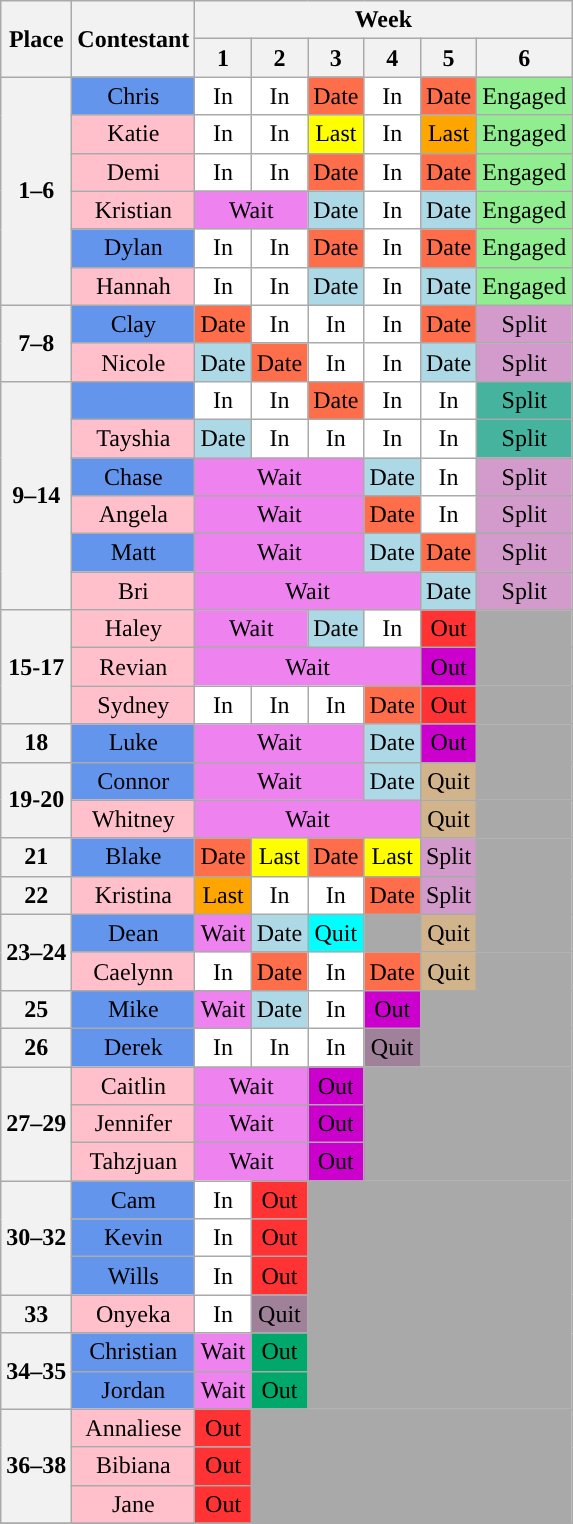<table class="wikitable" style="text-align:center">
<tr>
<th rowspan="2">Place</th>
<th rowspan="2">Contestant</th>
<th colspan="6">Week</th>
</tr>
<tr>
<th>1</th>
<th>2</th>
<th>3</th>
<th>4</th>
<th>5</th>
<th>6</th>
</tr>
<tr>
<th rowspan="6">1–6</th>
<td bgcolor="#6495ed">Chris</td>
<td bgcolor=#FFFFFF>In</td>
<td bgcolor=#FFFFFF>In</td>
<td bgcolor=#FF6E4A>Date</td>
<td bgcolor=#FFFFFF>In</td>
<td bgcolor=FF6E4A>Date</td>
<td bgcolor="#90EE90">Engaged</td>
</tr>
<tr>
<td bgcolor="#ffc0cb">Katie</td>
<td bgcolor=#FFFFFF>In</td>
<td bgcolor=#FFFFFF>In</td>
<td bgcolor=#FFFF00>Last</td>
<td bgcolor=#FFFFFF>In</td>
<td bgcolor=#FFA500>Last</td>
<td bgcolor="#90EE90">Engaged</td>
</tr>
<tr>
<td bgcolor="#ffc0cb">Demi</td>
<td bgcolor="#FFFFFF">In</td>
<td bgcolor="#FFFFFF">In</td>
<td bgcolor="FF6E4A">Date</td>
<td bgcolor="#FFFFFF">In</td>
<td bgcolor="FF6E4A">Date</td>
<td bgcolor="90EE90">Engaged</td>
</tr>
<tr>
<td bgcolor="ffc0cb">Kristian</td>
<td colspan="2" bgcolor="violet">Wait</td>
<td bgcolor=ADD8E6>Date</td>
<td bgcolor=#FFFFFF>In</td>
<td bgcolor=ADD8E6>Date</td>
<td bgcolor="90EE90">Engaged</td>
</tr>
<tr>
<td bgcolor="#6495ed">Dylan</td>
<td bgcolor="#FFFFFF">In</td>
<td bgcolor="#FFFFFF">In</td>
<td bgcolor="FF6E4A">Date</td>
<td bgcolor="#FFFFFF">In</td>
<td bgcolor="FF6E4A">Date</td>
<td bgcolor="90EE90">Engaged</td>
</tr>
<tr>
<td bgcolor="#ffc0cb">Hannah</td>
<td bgcolor="#FFFFFF">In</td>
<td bgcolor="#FFFFFF">In</td>
<td bgcolor="#ADD8E6">Date</td>
<td bgcolor="#FFFFFF">In</td>
<td bgcolor="ADD8E6">Date</td>
<td bgcolor="90EE90">Engaged</td>
</tr>
<tr>
<th rowspan = "2">7–8</th>
<td bgcolor="#6495ed">Clay</td>
<td bgcolor=#FF6E4A>Date</td>
<td bgcolor=#FFFFFF>In</td>
<td bgcolor=#FFFFFF>In</td>
<td bgcolor=#FFFFFF>In</td>
<td bgcolor=FF6E4A>Date</td>
<td bgcolor=D39BCB>Split</td>
</tr>
<tr>
<td bgcolor="#ffc0cb">Nicole</td>
<td bgcolor=#ADD8E6>Date</td>
<td bgcolor=FF6E4A>Date</td>
<td bgcolor=#FFFFFF>In</td>
<td bgcolor=#FFFFFF>In</td>
<td bgcolor=ADD8E6>Date</td>
<td bgcolor=D39BCB>Split</td>
</tr>
<tr>
<th rowspan="6">9–14</th>
<td bgcolor="#6495ed"></td>
<td bgcolor=#FFFFFF>In</td>
<td bgcolor=#FFFFFF>In</td>
<td bgcolor=#FF6E4A>Date</td>
<td bgcolor=#FFFFFF>In</td>
<td bgcolor=FFFFFF>In</td>
<td bgcolor=45B39D>Split</td>
</tr>
<tr>
<td bgcolor="#ffc0cb">Tayshia</td>
<td bgcolor=#ADD8E6>Date</td>
<td bgcolor=#FFFFFF>In</td>
<td bgcolor=#FFFFFF>In</td>
<td bgcolor=#FFFFFF>In</td>
<td bgcolor=FFFFFF>In</td>
<td bgcolor=45B39D>Split</td>
</tr>
<tr>
<td bgcolor="#6495ed">Chase</td>
<td colspan="3" bgcolor="violet">Wait</td>
<td bgcolor=#ADD8E6>Date</td>
<td bgcolor=FFFFFF>In</td>
<td bgcolor=D39BCB>Split</td>
</tr>
<tr>
<td bgcolor="#ffc0cb">Angela</td>
<td colspan="3" bgcolor="violet">Wait</td>
<td bgcolor=#FF6E4A>Date</td>
<td bgcolor=FFFFFF>In</td>
<td bgcolor=D39BCB>Split</td>
</tr>
<tr>
<td bgcolor="#6495ed">Matt</td>
<td colspan="3" bgcolor="violet">Wait</td>
<td bgcolor=#ADD8E6>Date</td>
<td bgcolor=FF6E4A>Date</td>
<td bgcolor=D39BCB>Split</td>
</tr>
<tr>
<td bgcolor="#ffc0cb">Bri</td>
<td colspan="4" bgcolor="violet">Wait</td>
<td bgcolor=ADD8E6>Date</td>
<td bgcolor=D39BCB>Split</td>
</tr>
<tr>
<th rowspan="3">15-17</th>
<td bgcolor="#ffc0cb">Haley</td>
<td colspan="2" bgcolor="violet">Wait</td>
<td bgcolor=ADD8E6>Date</td>
<td bgcolor=#FFFFFF>In</td>
<td bgcolor=FF3333>Out</td>
<td bgcolor="a9a9a9"></td>
</tr>
<tr>
<td bgcolor="#ffc0cb">Revian</td>
<td colspan="4" bgcolor="violet">Wait</td>
<td bgcolor=CC00CC>Out</td>
<td bgcolor="a9a9a9"></td>
</tr>
<tr>
<td bgcolor="#ffc0cb">Sydney</td>
<td bgcolor=#FFFFFF>In</td>
<td bgcolor=#FFFFFF>In</td>
<td bgcolor=#FFFFFF>In</td>
<td bgcolor=#FF6E4A>Date</td>
<td bgcolor=FF3333>Out</td>
<td bgcolor="a9a9a9"></td>
</tr>
<tr>
<th>18</th>
<td bgcolor="#6495ed">Luke</td>
<td colspan="3" bgcolor="violet">Wait</td>
<td bgcolor=#ADD8E6>Date</td>
<td bgcolor=CC00CC>Out</td>
<td bgcolor="a9a9a9"></td>
</tr>
<tr>
<th rowspan="2">19-20</th>
<td bgcolor="#6495ed">Connor</td>
<td colspan="3" bgcolor="violet">Wait</td>
<td bgcolor=#ADD8E6>Date</td>
<td bgcolor=tan>Quit</td>
<td bgcolor="a9a9a9"></td>
</tr>
<tr>
<td bgcolor="#ffc0cb">Whitney</td>
<td colspan="4" bgcolor="violet">Wait</td>
<td bgcolor=tan>Quit</td>
<td bgcolor="a9a9a9"></td>
</tr>
<tr>
<th>21</th>
<td bgcolor="#6495ed">Blake</td>
<td bgcolor=#FF6E4A>Date</td>
<td bgcolor=FFFF00>Last</td>
<td bgcolor=FF6E4A>Date</td>
<td bgcolor=#FFFF00>Last</td>
<td bgcolor=D39BCB>Split</td>
<td bgcolor="a9a9a9"></td>
</tr>
<tr>
<th>22</th>
<td bgcolor="ffc0cb">Kristina</td>
<td bgcolor=#FFA500>Last</td>
<td bgcolor=#FFFFFF>In</td>
<td bgcolor=#FFFFFF>In</td>
<td bgcolor=#FF6E4A>Date</td>
<td bgcolor=D39BCB>Split</td>
<td bgcolor="a9a9a9"></td>
</tr>
<tr>
<th rowspan="2">23–24</th>
<td bgcolor="#6495ed">Dean</td>
<td bgcolor="violet">Wait</td>
<td bgcolor=#ADD8E6>Date</td>
<td bgcolor=aqua>Quit</td>
<td bgcolor=a9a9a9></td>
<td bgcolor=tan>Quit</td>
<td bgcolor="a9a9a9"></td>
</tr>
<tr>
<td bgcolor="#ffc0cb">Caelynn</td>
<td bgcolor=#FFFFFF>In</td>
<td bgcolor=FF6E4A>Date</td>
<td bgcolor=#FFFFFF>In</td>
<td bgcolor=FF6E4A>Date</td>
<td bgcolor=tan>Quit</td>
<td bgcolor="a9a9a9"></td>
</tr>
<tr>
<th>25</th>
<td bgcolor="#6495ed">Mike</td>
<td bgcolor="violet">Wait</td>
<td bgcolor=#ADD8E6>Date</td>
<td bgcolor=#FFFFFF>In</td>
<td bgcolor=CC00CC>Out</td>
<td colspan="2" bgcolor="a9a9a9"></td>
</tr>
<tr>
<th>26</th>
<td bgcolor="#6495ed">Derek</td>
<td bgcolor=#FFFFFF>In</td>
<td bgcolor=#FFFFFF>In</td>
<td bgcolor=#FFFFFF>In</td>
<td bgcolor=9F8199>Quit</td>
<td bgcolor="#a9a9a9" colspan="2"></td>
</tr>
<tr>
<th rowspan="3">27–29</th>
<td bgcolor="#ffc0cb">Caitlin</td>
<td colspan="2" bgcolor="violet">Wait</td>
<td bgcolor=CC00CC>Out</td>
<td colspan="3" rowspan="3" bgcolor="#a9a9a9"></td>
</tr>
<tr>
<td bgcolor="#ffc0cb">Jennifer</td>
<td colspan="2" bgcolor="violet">Wait</td>
<td bgcolor=CC00CC>Out</td>
</tr>
<tr>
<td bgcolor="#ffc0cb">Tahzjuan</td>
<td colspan="2" bgcolor="violet">Wait</td>
<td bgcolor=CC00CC>Out</td>
</tr>
<tr>
<th rowspan="3">30–32</th>
<td bgcolor="#6495ed">Cam</td>
<td bgcolor=#FFFFFF>In</td>
<td bgcolor="#ff3333">Out</td>
<td colspan="4" rowspan="6" bgcolor="#a9a9a9"></td>
</tr>
<tr>
<td bgcolor="#6495ed">Kevin</td>
<td bgcolor=#FFFFFF>In</td>
<td bgcolor="#ff3333">Out</td>
</tr>
<tr>
<td bgcolor="#6495ed">Wills</td>
<td bgcolor=#FFFFFF>In</td>
<td bgcolor="#ff3333">Out</td>
</tr>
<tr>
<th>33</th>
<td bgcolor="#ffc0cb">Onyeka</td>
<td bgcolor=#FFFFFF>In</td>
<td bgcolor=9F8199>Quit</td>
</tr>
<tr>
<th rowspan="2">34–35</th>
<td bgcolor="#6495ed">Christian</td>
<td bgcolor="violet">Wait</td>
<td bgcolor=00a86b>Out</td>
</tr>
<tr>
<td bgcolor="#6495ed">Jordan</td>
<td bgcolor="violet">Wait</td>
<td bgcolor=00a86b>Out</td>
</tr>
<tr>
<th rowspan="3">36–38</th>
<td bgcolor="#ffc0cb">Annaliese</td>
<td bgcolor="#ff3333">Out</td>
<td colspan="5" rowspan="3" bgcolor="#a9a9a9"></td>
</tr>
<tr>
<td bgcolor="#ffc0cb">Bibiana</td>
<td bgcolor="#ff3333">Out</td>
</tr>
<tr>
<td bgcolor="#ffc0cb">Jane</td>
<td bgcolor="#ff3333">Out</td>
</tr>
<tr>
</tr>
</table>
